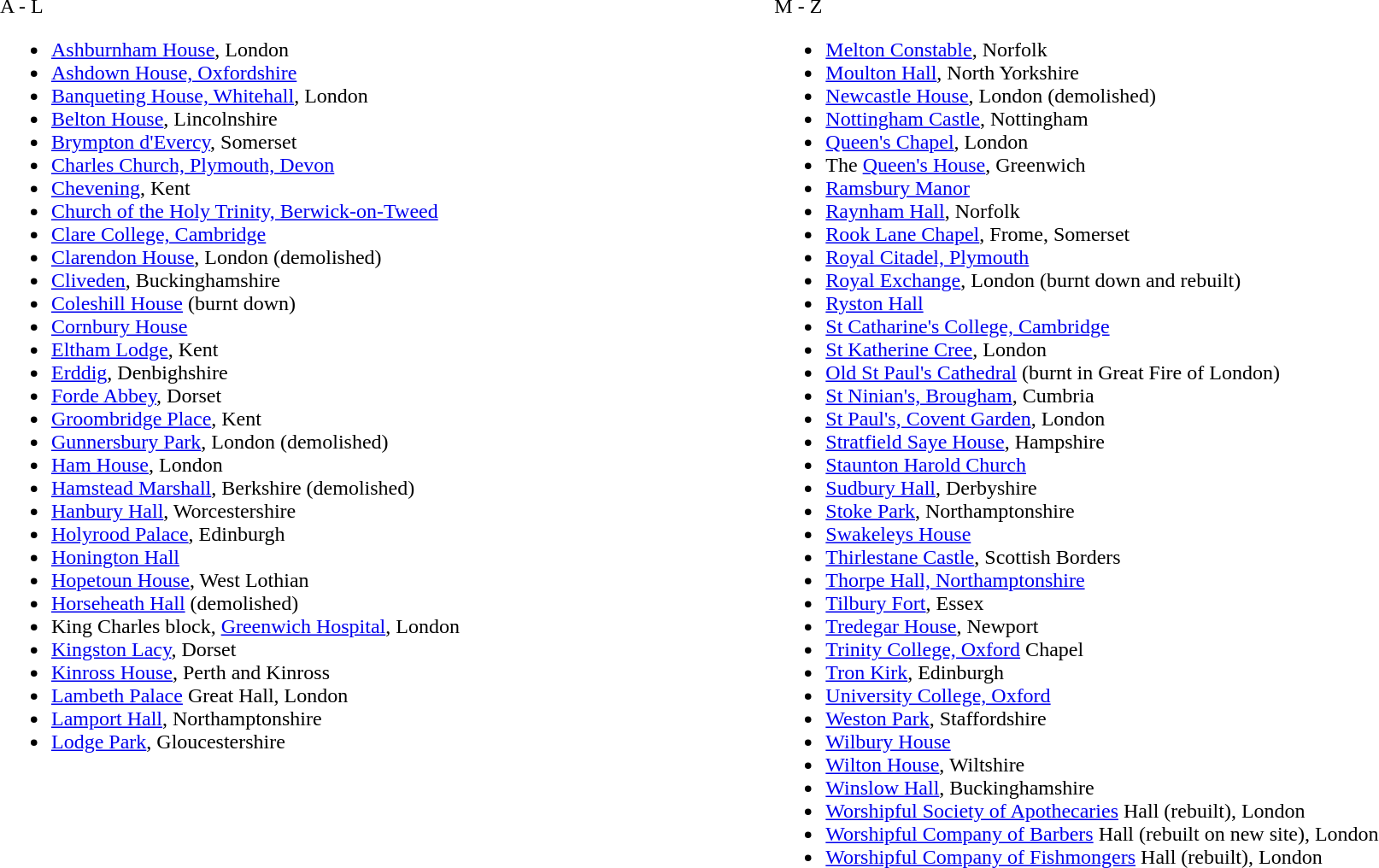<table cellspacing="5" cellpadding="5" border="0" width="96%">
<tr>
<td valign="top" width="48%">A - L<br><ul><li><a href='#'>Ashburnham House</a>, London</li><li><a href='#'>Ashdown House, Oxfordshire</a></li><li><a href='#'>Banqueting House, Whitehall</a>, London</li><li><a href='#'>Belton House</a>, Lincolnshire</li><li><a href='#'>Brympton d'Evercy</a>, Somerset</li><li><a href='#'>Charles Church, Plymouth, Devon</a></li><li><a href='#'>Chevening</a>, Kent</li><li><a href='#'>Church of the Holy Trinity, Berwick-on-Tweed</a></li><li><a href='#'>Clare College, Cambridge</a></li><li><a href='#'>Clarendon House</a>, London (demolished)</li><li><a href='#'>Cliveden</a>, Buckinghamshire</li><li><a href='#'>Coleshill House</a> (burnt down)</li><li><a href='#'>Cornbury House</a></li><li><a href='#'>Eltham Lodge</a>, Kent</li><li><a href='#'>Erddig</a>, Denbighshire</li><li><a href='#'>Forde Abbey</a>, Dorset</li><li><a href='#'>Groombridge Place</a>, Kent</li><li><a href='#'>Gunnersbury Park</a>, London (demolished)</li><li><a href='#'>Ham House</a>, London</li><li><a href='#'>Hamstead Marshall</a>, Berkshire (demolished)</li><li><a href='#'>Hanbury Hall</a>, Worcestershire</li><li><a href='#'>Holyrood Palace</a>, Edinburgh</li><li><a href='#'>Honington Hall</a></li><li><a href='#'>Hopetoun House</a>, West Lothian</li><li><a href='#'>Horseheath Hall</a> (demolished)</li><li>King Charles block, <a href='#'>Greenwich Hospital</a>, London</li><li><a href='#'>Kingston Lacy</a>, Dorset</li><li><a href='#'>Kinross House</a>, Perth and Kinross</li><li><a href='#'>Lambeth Palace</a> Great Hall, London</li><li><a href='#'>Lamport Hall</a>, Northamptonshire</li><li><a href='#'>Lodge Park</a>, Gloucestershire</li></ul></td>
<td valign="top" width="48%">M - Z<br><ul><li><a href='#'>Melton Constable</a>, Norfolk</li><li><a href='#'>Moulton Hall</a>, North Yorkshire</li><li><a href='#'>Newcastle House</a>, London (demolished)</li><li><a href='#'>Nottingham Castle</a>, Nottingham</li><li><a href='#'>Queen's Chapel</a>, London</li><li>The <a href='#'>Queen's House</a>, Greenwich</li><li><a href='#'>Ramsbury Manor</a></li><li><a href='#'>Raynham Hall</a>, Norfolk</li><li><a href='#'>Rook Lane Chapel</a>, Frome, Somerset</li><li><a href='#'>Royal Citadel, Plymouth</a></li><li><a href='#'>Royal Exchange</a>, London (burnt down and rebuilt)</li><li><a href='#'>Ryston Hall</a></li><li><a href='#'>St Catharine's College, Cambridge</a></li><li><a href='#'>St Katherine Cree</a>, London</li><li><a href='#'>Old St Paul's Cathedral</a> (burnt in Great Fire of London)</li><li><a href='#'>St Ninian's, Brougham</a>, Cumbria</li><li><a href='#'>St Paul's, Covent Garden</a>, London</li><li><a href='#'>Stratfield Saye House</a>, Hampshire</li><li><a href='#'>Staunton Harold Church</a></li><li><a href='#'>Sudbury Hall</a>, Derbyshire</li><li><a href='#'>Stoke Park</a>, Northamptonshire</li><li><a href='#'>Swakeleys House</a></li><li><a href='#'>Thirlestane Castle</a>, Scottish Borders</li><li><a href='#'>Thorpe Hall, Northamptonshire</a></li><li><a href='#'>Tilbury Fort</a>, Essex</li><li><a href='#'>Tredegar House</a>, Newport</li><li><a href='#'>Trinity College, Oxford</a> Chapel</li><li><a href='#'>Tron Kirk</a>, Edinburgh</li><li><a href='#'>University College, Oxford</a></li><li><a href='#'>Weston Park</a>, Staffordshire</li><li><a href='#'>Wilbury House</a></li><li><a href='#'>Wilton House</a>, Wiltshire</li><li><a href='#'>Winslow Hall</a>, Buckinghamshire</li><li><a href='#'>Worshipful Society of Apothecaries</a> Hall (rebuilt), London</li><li><a href='#'>Worshipful Company of Barbers</a> Hall (rebuilt on new site), London</li><li><a href='#'>Worshipful Company of Fishmongers</a> Hall (rebuilt), London</li></ul></td>
</tr>
<tr>
</tr>
</table>
